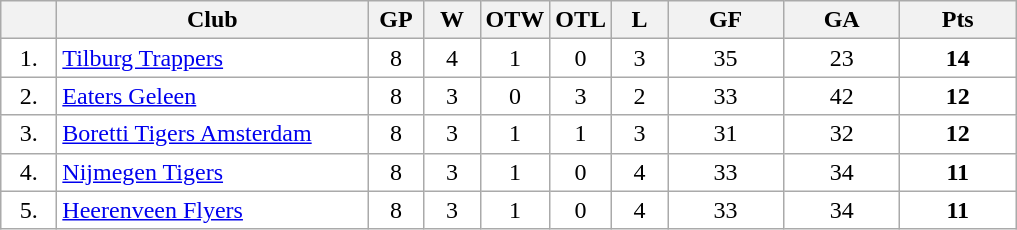<table class="wikitable">
<tr>
<th width="30"></th>
<th width="200">Club</th>
<th width="30">GP</th>
<th width="30">W</th>
<th width="30">OTW</th>
<th width="30">OTL</th>
<th width="30">L</th>
<th width="70">GF</th>
<th width="70">GA</th>
<th width="70">Pts</th>
</tr>
<tr bgcolor="#FFFFFF" align="center">
<td>1.</td>
<td align="left"><a href='#'>Tilburg Trappers</a></td>
<td>8</td>
<td>4</td>
<td>1</td>
<td>0</td>
<td>3</td>
<td>35</td>
<td>23</td>
<td><strong>14</strong></td>
</tr>
<tr bgcolor="#FFFFFF" align="center">
<td>2.</td>
<td align="left"><a href='#'>Eaters Geleen</a></td>
<td>8</td>
<td>3</td>
<td>0</td>
<td>3</td>
<td>2</td>
<td>33</td>
<td>42</td>
<td><strong>12</strong></td>
</tr>
<tr bgcolor="#FFFFFF" align="center">
<td>3.</td>
<td align="left"><a href='#'>Boretti Tigers Amsterdam</a></td>
<td>8</td>
<td>3</td>
<td>1</td>
<td>1</td>
<td>3</td>
<td>31</td>
<td>32</td>
<td><strong>12</strong></td>
</tr>
<tr bgcolor="#FFFFFF" align="center">
<td>4.</td>
<td align="left"><a href='#'>Nijmegen Tigers</a></td>
<td>8</td>
<td>3</td>
<td>1</td>
<td>0</td>
<td>4</td>
<td>33</td>
<td>34</td>
<td><strong>11</strong></td>
</tr>
<tr bgcolor="#FFFFFF" align="center">
<td>5.</td>
<td align="left"><a href='#'>Heerenveen Flyers</a></td>
<td>8</td>
<td>3</td>
<td>1</td>
<td>0</td>
<td>4</td>
<td>33</td>
<td>34</td>
<td><strong>11</strong></td>
</tr>
</table>
